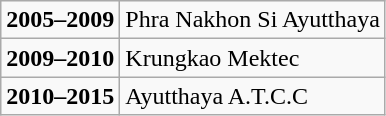<table class="wikitable sortable">
<tr>
<td><strong>2005–2009</strong></td>
<td>Phra Nakhon Si Ayutthaya</td>
</tr>
<tr>
<td><strong>2009–2010</strong></td>
<td>Krungkao Mektec</td>
</tr>
<tr>
<td><strong>2010–2015</strong></td>
<td>Ayutthaya A.T.C.C</td>
</tr>
</table>
